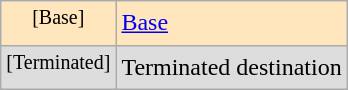<table class="wikitable">
<tr style="background:#FFE6BD">
<td align=center><sup>[Base]</sup></td>
<td><a href='#'>Base</a></td>
</tr>
<tr style="background:#DDDDDD">
<td align=center><sup>[Terminated]</sup></td>
<td>Terminated destination</td>
</tr>
</table>
